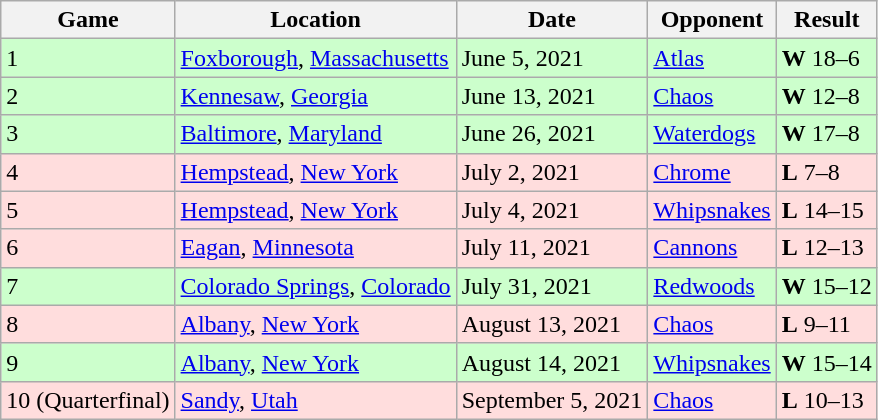<table class="wikitable">
<tr>
<th>Game</th>
<th>Location</th>
<th>Date</th>
<th>Opponent</th>
<th>Result</th>
</tr>
<tr bgcolor="#CCFFCC">
<td>1</td>
<td><a href='#'>Foxborough</a>, <a href='#'>Massachusetts</a></td>
<td>June 5, 2021</td>
<td><a href='#'>Atlas</a></td>
<td><strong>W</strong> 18–6</td>
</tr>
<tr bgcolor="#CCFFCC">
<td>2</td>
<td><a href='#'>Kennesaw</a>, <a href='#'>Georgia</a></td>
<td>June 13, 2021</td>
<td><a href='#'>Chaos</a></td>
<td><strong>W</strong> 12–8</td>
</tr>
<tr bgcolor="#CCFFCC">
<td>3</td>
<td><a href='#'>Baltimore</a>, <a href='#'>Maryland</a></td>
<td>June 26, 2021</td>
<td><a href='#'>Waterdogs</a></td>
<td><strong>W</strong> 17–8</td>
</tr>
<tr bgcolor="#FFDDDD">
<td>4</td>
<td><a href='#'>Hempstead</a>, <a href='#'>New York</a></td>
<td>July 2, 2021</td>
<td><a href='#'>Chrome</a></td>
<td><strong>L</strong> 7–8</td>
</tr>
<tr bgcolor="#FFDDDD">
<td>5</td>
<td><a href='#'>Hempstead</a>, <a href='#'>New York</a></td>
<td>July 4, 2021</td>
<td><a href='#'>Whipsnakes</a></td>
<td><strong>L</strong> 14–15</td>
</tr>
<tr bgcolor="#FFDDDD">
<td>6</td>
<td><a href='#'>Eagan</a>, <a href='#'>Minnesota</a></td>
<td>July 11, 2021</td>
<td><a href='#'>Cannons</a></td>
<td><strong>L</strong> 12–13</td>
</tr>
<tr bgcolor="#CCFFCC">
<td>7</td>
<td><a href='#'>Colorado Springs</a>, <a href='#'>Colorado</a></td>
<td>July 31, 2021</td>
<td><a href='#'>Redwoods</a></td>
<td><strong>W</strong> 15–12</td>
</tr>
<tr bgcolor="#FFDDDD">
<td>8</td>
<td><a href='#'>Albany</a>, <a href='#'>New York</a></td>
<td>August 13, 2021</td>
<td><a href='#'>Chaos</a></td>
<td><strong>L</strong> 9–11</td>
</tr>
<tr bgcolor="#CCFFCC">
<td>9</td>
<td><a href='#'>Albany</a>, <a href='#'>New York</a></td>
<td>August 14, 2021</td>
<td><a href='#'>Whipsnakes</a></td>
<td><strong>W</strong> 15–14</td>
</tr>
<tr bgcolor="#FFDDDD">
<td>10 (Quarterfinal)</td>
<td><a href='#'>Sandy</a>, <a href='#'>Utah</a></td>
<td>September 5, 2021</td>
<td><a href='#'>Chaos</a></td>
<td><strong>L</strong> 10–13</td>
</tr>
</table>
